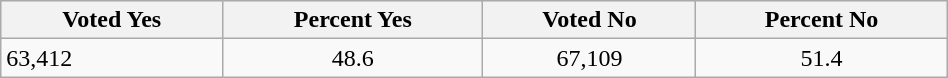<table class="wikitable" width="50%">
<tr bgcolor="#eeeeee">
<th>Voted Yes</th>
<th>Percent Yes</th>
<th>Voted No</th>
<th>Percent No</th>
</tr>
<tr align="center">
<td align="left">63,412</td>
<td>48.6</td>
<td>67,109</td>
<td>51.4</td>
</tr>
</table>
